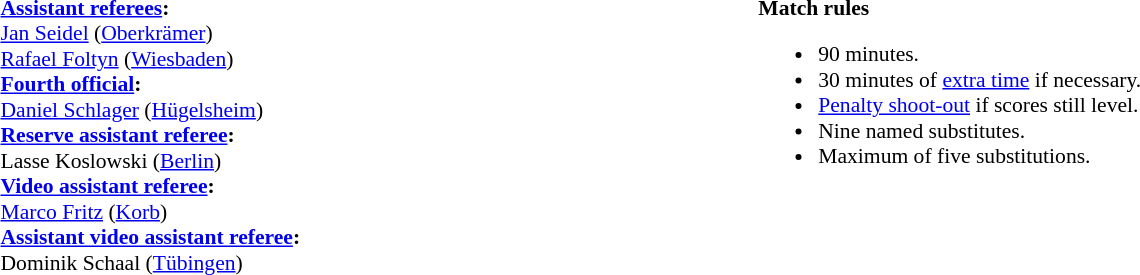<table style="width:100%; font-size:90%;">
<tr>
<td style="width:40%; vertical-align:top;"><br><strong><a href='#'>Assistant referees</a>:</strong>
<br><a href='#'>Jan Seidel</a> (<a href='#'>Oberkrämer</a>)
<br><a href='#'>Rafael Foltyn</a> (<a href='#'>Wiesbaden</a>)
<br><strong><a href='#'>Fourth official</a>:</strong>
<br><a href='#'>Daniel Schlager</a> (<a href='#'>Hügelsheim</a>)
<br><strong><a href='#'>Reserve assistant referee</a>:</strong>
<br>Lasse Koslowski (<a href='#'>Berlin</a>)
<br><strong><a href='#'>Video assistant referee</a>:</strong>
<br><a href='#'>Marco Fritz</a> (<a href='#'>Korb</a>)
<br><strong><a href='#'>Assistant video assistant referee</a>:</strong>
<br>Dominik Schaal (<a href='#'>Tübingen</a>)</td>
<td style="width:60%; vertical-align:top;"><br><strong>Match rules</strong><ul><li>90 minutes.</li><li>30 minutes of <a href='#'>extra time</a> if necessary.</li><li><a href='#'>Penalty shoot-out</a> if scores still level.</li><li>Nine named substitutes.</li><li>Maximum of five substitutions.</li></ul></td>
</tr>
</table>
